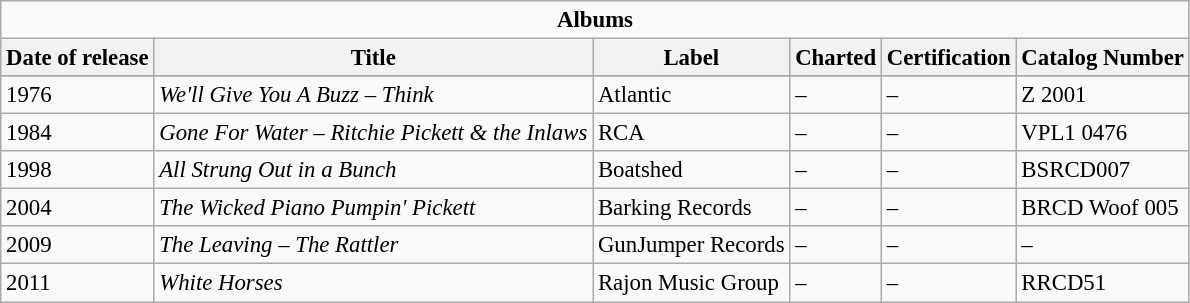<table class="wikitable" style="font-size: 95%;">
<tr>
<td colspan=7 align=center><strong>Albums</strong></td>
</tr>
<tr>
<th>Date of release</th>
<th>Title</th>
<th>Label</th>
<th>Charted</th>
<th>Certification</th>
<th>Catalog Number</th>
</tr>
<tr bgcolor="#DDDDDD">
</tr>
<tr>
<td>1976</td>
<td><em>We'll Give You A Buzz – Think</em></td>
<td>Atlantic</td>
<td>–</td>
<td>–</td>
<td>Z 2001</td>
</tr>
<tr>
<td>1984</td>
<td><em>Gone For Water – Ritchie Pickett & the Inlaws</em></td>
<td>RCA</td>
<td>–</td>
<td>–</td>
<td>VPL1 0476</td>
</tr>
<tr>
<td>1998</td>
<td><em>All Strung Out in a Bunch</em></td>
<td>Boatshed</td>
<td>–</td>
<td>–</td>
<td>BSRCD007</td>
</tr>
<tr>
<td>2004</td>
<td><em>The Wicked Piano Pumpin' Pickett</em></td>
<td>Barking Records</td>
<td>–</td>
<td>–</td>
<td>BRCD Woof 005</td>
</tr>
<tr>
<td>2009</td>
<td><em>The Leaving – The Rattler</em></td>
<td>GunJumper Records</td>
<td>–</td>
<td>–</td>
<td>–</td>
</tr>
<tr>
<td>2011</td>
<td><em>White Horses</em></td>
<td>Rajon Music Group</td>
<td>–</td>
<td>–</td>
<td>RRCD51</td>
</tr>
</table>
